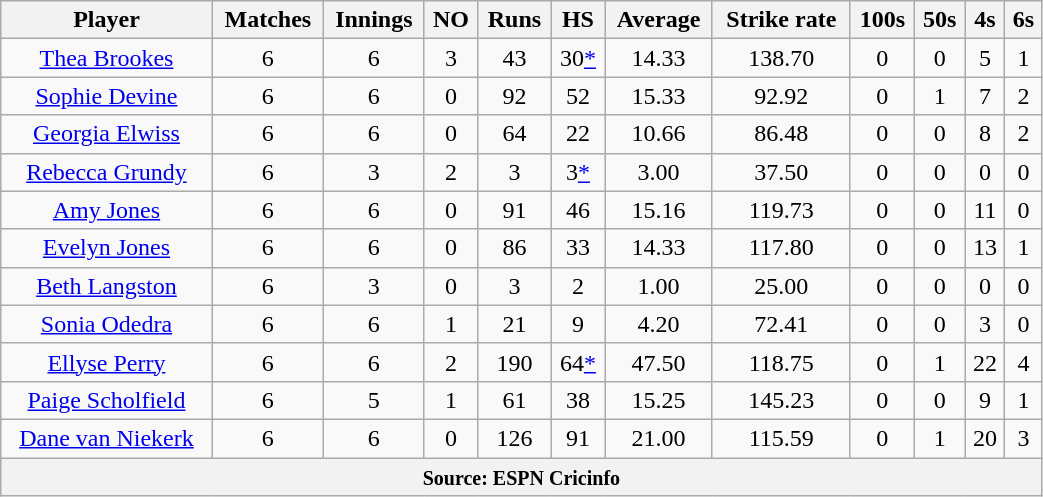<table class="wikitable" style="text-align:center; width:55%;">
<tr>
<th>Player</th>
<th>Matches</th>
<th>Innings</th>
<th>NO</th>
<th>Runs</th>
<th>HS</th>
<th>Average</th>
<th>Strike rate</th>
<th>100s</th>
<th>50s</th>
<th>4s</th>
<th>6s</th>
</tr>
<tr>
<td><a href='#'>Thea Brookes</a></td>
<td>6</td>
<td>6</td>
<td>3</td>
<td>43</td>
<td>30<a href='#'>*</a></td>
<td>14.33</td>
<td>138.70</td>
<td>0</td>
<td>0</td>
<td>5</td>
<td>1</td>
</tr>
<tr>
<td><a href='#'>Sophie Devine</a></td>
<td>6</td>
<td>6</td>
<td>0</td>
<td>92</td>
<td>52</td>
<td>15.33</td>
<td>92.92</td>
<td>0</td>
<td>1</td>
<td>7</td>
<td>2</td>
</tr>
<tr>
<td><a href='#'>Georgia Elwiss</a></td>
<td>6</td>
<td>6</td>
<td>0</td>
<td>64</td>
<td>22</td>
<td>10.66</td>
<td>86.48</td>
<td>0</td>
<td>0</td>
<td>8</td>
<td>2</td>
</tr>
<tr>
<td><a href='#'>Rebecca Grundy</a></td>
<td>6</td>
<td>3</td>
<td>2</td>
<td>3</td>
<td>3<a href='#'>*</a></td>
<td>3.00</td>
<td>37.50</td>
<td>0</td>
<td>0</td>
<td>0</td>
<td>0</td>
</tr>
<tr>
<td><a href='#'>Amy Jones</a></td>
<td>6</td>
<td>6</td>
<td>0</td>
<td>91</td>
<td>46</td>
<td>15.16</td>
<td>119.73</td>
<td>0</td>
<td>0</td>
<td>11</td>
<td>0</td>
</tr>
<tr>
<td><a href='#'>Evelyn Jones</a></td>
<td>6</td>
<td>6</td>
<td>0</td>
<td>86</td>
<td>33</td>
<td>14.33</td>
<td>117.80</td>
<td>0</td>
<td>0</td>
<td>13</td>
<td>1</td>
</tr>
<tr>
<td><a href='#'>Beth Langston</a></td>
<td>6</td>
<td>3</td>
<td>0</td>
<td>3</td>
<td>2</td>
<td>1.00</td>
<td>25.00</td>
<td>0</td>
<td>0</td>
<td>0</td>
<td>0</td>
</tr>
<tr>
<td><a href='#'>Sonia Odedra</a></td>
<td>6</td>
<td>6</td>
<td>1</td>
<td>21</td>
<td>9</td>
<td>4.20</td>
<td>72.41</td>
<td>0</td>
<td>0</td>
<td>3</td>
<td>0</td>
</tr>
<tr>
<td><a href='#'>Ellyse Perry</a></td>
<td>6</td>
<td>6</td>
<td>2</td>
<td>190</td>
<td>64<a href='#'>*</a></td>
<td>47.50</td>
<td>118.75</td>
<td>0</td>
<td>1</td>
<td>22</td>
<td>4</td>
</tr>
<tr>
<td><a href='#'>Paige Scholfield</a></td>
<td>6</td>
<td>5</td>
<td>1</td>
<td>61</td>
<td>38</td>
<td>15.25</td>
<td>145.23</td>
<td>0</td>
<td>0</td>
<td>9</td>
<td>1</td>
</tr>
<tr>
<td><a href='#'>Dane van Niekerk</a></td>
<td>6</td>
<td>6</td>
<td>0</td>
<td>126</td>
<td>91</td>
<td>21.00</td>
<td>115.59</td>
<td>0</td>
<td>1</td>
<td>20</td>
<td>3</td>
</tr>
<tr>
<th colspan="12"><small>Source: ESPN Cricinfo </small></th>
</tr>
</table>
